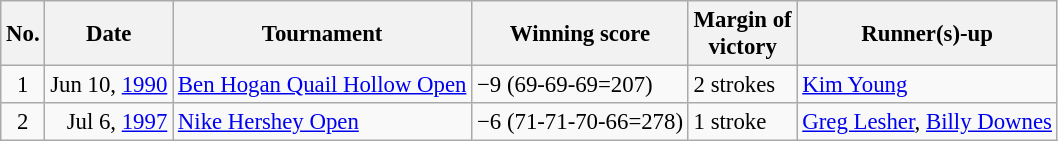<table class="wikitable" style="font-size:95%;">
<tr>
<th>No.</th>
<th>Date</th>
<th>Tournament</th>
<th>Winning score</th>
<th>Margin of<br>victory</th>
<th>Runner(s)-up</th>
</tr>
<tr>
<td align=center>1</td>
<td align=right>Jun 10, <a href='#'>1990</a></td>
<td><a href='#'>Ben Hogan Quail Hollow Open</a></td>
<td>−9 (69-69-69=207)</td>
<td>2 strokes</td>
<td> <a href='#'>Kim Young</a></td>
</tr>
<tr>
<td align=center>2</td>
<td align=right>Jul 6, <a href='#'>1997</a></td>
<td><a href='#'>Nike Hershey Open</a></td>
<td>−6 (71-71-70-66=278)</td>
<td>1 stroke</td>
<td> <a href='#'>Greg Lesher</a>,  <a href='#'>Billy Downes</a></td>
</tr>
</table>
